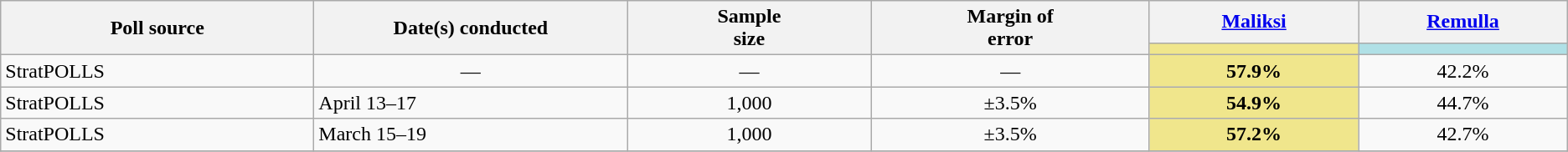<table class=wikitable style="text-align:center;">
<tr>
<th rowspan=2 width=9%>Poll source</th>
<th rowspan=2 width=9%>Date(s) conducted</th>
<th rowspan=2 width=7%>Sample<br>size</th>
<th rowspan=2 width=8%>Margin of<br>error</th>
<th width=6%><a href='#'>Maliksi</a></th>
<th width=6%><a href='#'>Remulla</a></th>
</tr>
<tr>
<td bgcolor=f0e68c></td>
<td bgcolor=B0E0E6></td>
</tr>
<tr>
<td align=left>StratPOLLS</td>
<td align=center>—</td>
<td>—</td>
<td>—</td>
<td bgcolor=f0e68c><strong>57.9%</strong></td>
<td>42.2%</td>
</tr>
<tr>
<td align=left>StratPOLLS</td>
<td align=left>April 13–17</td>
<td>1,000</td>
<td>±3.5%</td>
<td bgcolor=f0e68c><strong>54.9%</strong></td>
<td>44.7%</td>
</tr>
<tr>
<td align=left>StratPOLLS</td>
<td align=left>March 15–19</td>
<td>1,000</td>
<td>±3.5%</td>
<td bgcolor=f0e68c><strong>57.2%</strong></td>
<td>42.7%</td>
</tr>
<tr>
</tr>
</table>
